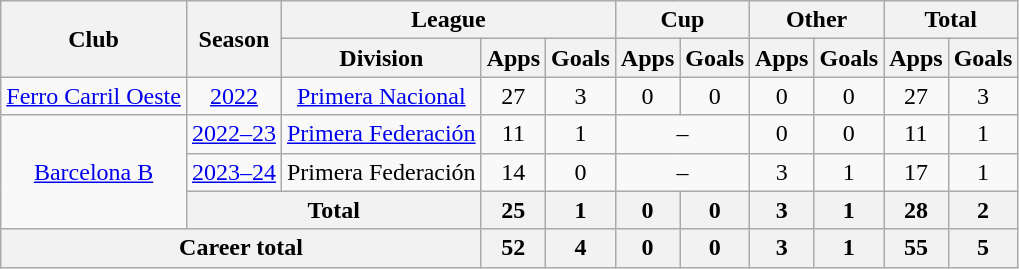<table class="wikitable" style="text-align:center">
<tr>
<th rowspan=2>Club</th>
<th rowspan=2>Season</th>
<th colspan=3>League</th>
<th colspan=2>Cup</th>
<th colspan=2>Other</th>
<th colspan=2>Total</th>
</tr>
<tr>
<th>Division</th>
<th>Apps</th>
<th>Goals</th>
<th>Apps</th>
<th>Goals</th>
<th>Apps</th>
<th>Goals</th>
<th>Apps</th>
<th>Goals</th>
</tr>
<tr>
<td><a href='#'>Ferro Carril Oeste</a></td>
<td><a href='#'>2022</a></td>
<td><a href='#'>Primera Nacional</a></td>
<td>27</td>
<td>3</td>
<td>0</td>
<td>0</td>
<td>0</td>
<td>0</td>
<td>27</td>
<td>3</td>
</tr>
<tr>
<td rowspan=3><a href='#'>Barcelona B</a></td>
<td><a href='#'>2022–23</a></td>
<td><a href='#'>Primera Federación</a></td>
<td>11</td>
<td>1</td>
<td colspan="2">–</td>
<td>0</td>
<td>0</td>
<td>11</td>
<td>1</td>
</tr>
<tr>
<td><a href='#'>2023–24</a></td>
<td>Primera Federación</td>
<td>14</td>
<td>0</td>
<td colspan="2">–</td>
<td>3</td>
<td>1</td>
<td>17</td>
<td>1</td>
</tr>
<tr>
<th colspan=2>Total</th>
<th>25</th>
<th>1</th>
<th>0</th>
<th>0</th>
<th>3</th>
<th>1</th>
<th>28</th>
<th>2</th>
</tr>
<tr>
<th colspan=3>Career total</th>
<th>52</th>
<th>4</th>
<th>0</th>
<th>0</th>
<th>3</th>
<th>1</th>
<th>55</th>
<th>5</th>
</tr>
</table>
